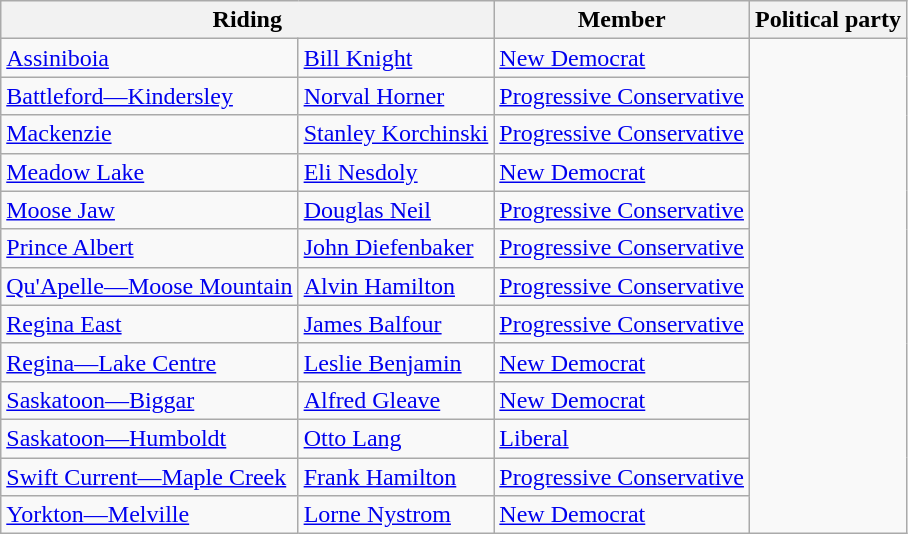<table class="wikitable">
<tr>
<th colspan=2>Riding</th>
<th>Member</th>
<th>Political party</th>
</tr>
<tr>
<td><a href='#'>Assiniboia</a></td>
<td><a href='#'>Bill Knight</a></td>
<td><a href='#'>New Democrat</a></td>
</tr>
<tr>
<td><a href='#'>Battleford—Kindersley</a></td>
<td><a href='#'>Norval Horner</a></td>
<td><a href='#'>Progressive Conservative</a></td>
</tr>
<tr>
<td><a href='#'>Mackenzie</a></td>
<td><a href='#'>Stanley Korchinski</a></td>
<td><a href='#'>Progressive Conservative</a></td>
</tr>
<tr>
<td><a href='#'>Meadow Lake</a></td>
<td><a href='#'>Eli Nesdoly</a></td>
<td><a href='#'>New Democrat</a></td>
</tr>
<tr>
<td><a href='#'>Moose Jaw</a></td>
<td><a href='#'>Douglas Neil</a></td>
<td><a href='#'>Progressive Conservative</a></td>
</tr>
<tr>
<td><a href='#'>Prince Albert</a></td>
<td><a href='#'>John Diefenbaker</a></td>
<td><a href='#'>Progressive Conservative</a></td>
</tr>
<tr>
<td><a href='#'>Qu'Apelle—Moose Mountain</a></td>
<td><a href='#'>Alvin Hamilton</a></td>
<td><a href='#'>Progressive Conservative</a></td>
</tr>
<tr>
<td><a href='#'>Regina East</a></td>
<td><a href='#'>James Balfour</a></td>
<td><a href='#'>Progressive Conservative</a></td>
</tr>
<tr>
<td><a href='#'>Regina—Lake Centre</a></td>
<td><a href='#'>Leslie Benjamin</a></td>
<td><a href='#'>New Democrat</a></td>
</tr>
<tr>
<td><a href='#'>Saskatoon—Biggar</a></td>
<td><a href='#'>Alfred Gleave</a></td>
<td><a href='#'>New Democrat</a></td>
</tr>
<tr>
<td><a href='#'>Saskatoon—Humboldt</a></td>
<td><a href='#'>Otto Lang</a></td>
<td><a href='#'>Liberal</a></td>
</tr>
<tr>
<td><a href='#'>Swift Current—Maple Creek</a></td>
<td><a href='#'>Frank Hamilton</a></td>
<td><a href='#'>Progressive Conservative</a></td>
</tr>
<tr>
<td><a href='#'>Yorkton—Melville</a></td>
<td><a href='#'>Lorne Nystrom</a></td>
<td><a href='#'>New Democrat</a></td>
</tr>
</table>
